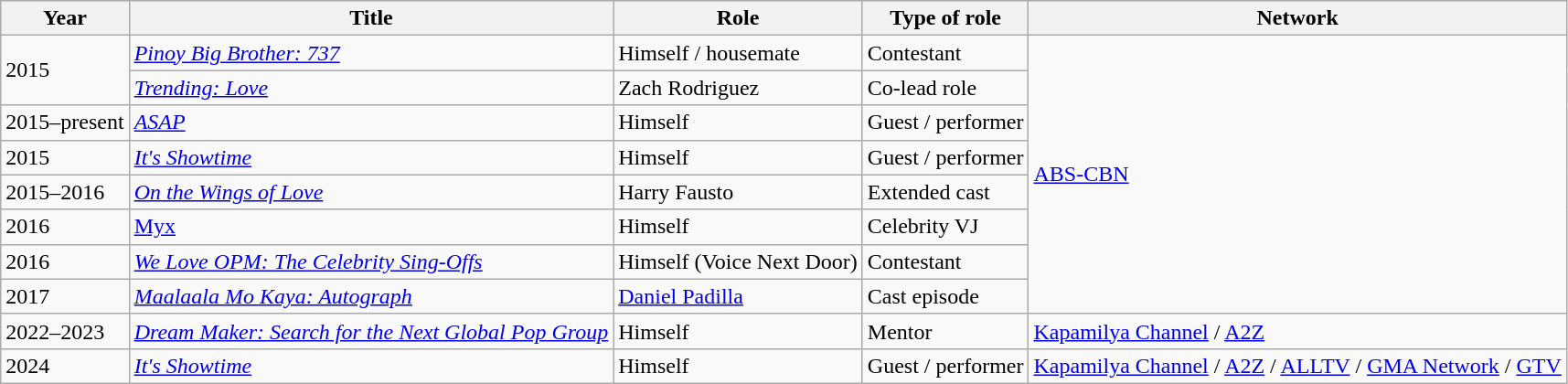<table class="wikitable sortable">
<tr>
<th>Year</th>
<th>Title</th>
<th>Role</th>
<th>Type of role</th>
<th>Network</th>
</tr>
<tr>
<td rowspan="2">2015</td>
<td><em><a href='#'>Pinoy Big Brother: 737</a></em></td>
<td>Himself / housemate</td>
<td>Contestant</td>
<td rowspan="8"><a href='#'>ABS-CBN</a></td>
</tr>
<tr>
<td><em><a href='#'>Trending: Love</a></em></td>
<td>Zach Rodriguez</td>
<td>Co-lead role</td>
</tr>
<tr>
<td>2015–present</td>
<td><em><a href='#'>ASAP</a></em></td>
<td>Himself</td>
<td>Guest / performer</td>
</tr>
<tr>
<td>2015</td>
<td><em><a href='#'>It's Showtime</a></em></td>
<td>Himself</td>
<td>Guest / performer</td>
</tr>
<tr>
<td>2015–2016</td>
<td><em><a href='#'>On the Wings of Love</a></em></td>
<td>Harry Fausto</td>
<td>Extended cast</td>
</tr>
<tr>
<td>2016</td>
<td><a href='#'>Myx</a></td>
<td>Himself</td>
<td>Celebrity VJ</td>
</tr>
<tr>
<td>2016</td>
<td><em><a href='#'>We Love OPM: The Celebrity Sing-Offs</a></em></td>
<td>Himself (Voice Next Door)</td>
<td>Contestant</td>
</tr>
<tr>
<td>2017</td>
<td><em><a href='#'>Maalaala Mo Kaya: Autograph</a></em></td>
<td><a href='#'>Daniel Padilla</a></td>
<td>Cast episode</td>
</tr>
<tr>
<td>2022–2023</td>
<td><em><a href='#'>Dream Maker: Search for the Next Global Pop Group</a></em></td>
<td>Himself</td>
<td>Mentor</td>
<td><a href='#'>Kapamilya Channel</a> / <a href='#'>A2Z</a></td>
</tr>
<tr>
<td>2024</td>
<td><em><a href='#'>It's Showtime</a></em></td>
<td>Himself</td>
<td>Guest / performer</td>
<td><a href='#'>Kapamilya Channel</a> / <a href='#'>A2Z</a> / <a href='#'>ALLTV</a> / <a href='#'>GMA Network</a> / <a href='#'>GTV</a></td>
</tr>
</table>
